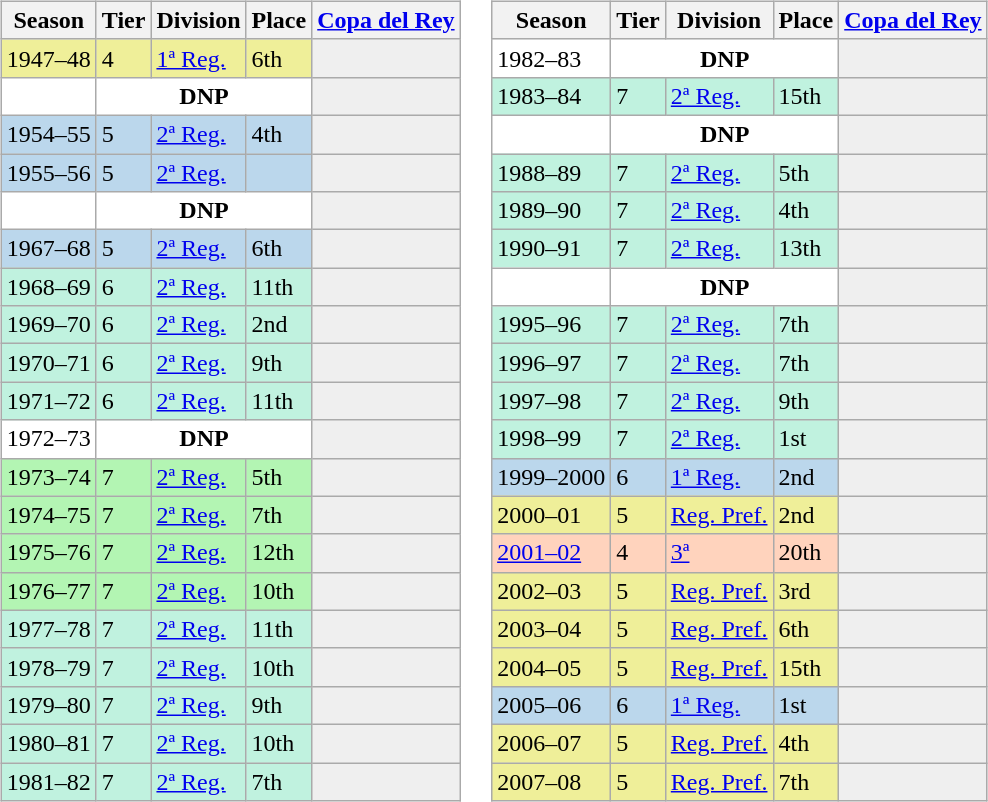<table>
<tr>
<td valign="top" width=0%><br><table class="wikitable">
<tr style="background:#f0f6fa;">
<th>Season</th>
<th>Tier</th>
<th>Division</th>
<th>Place</th>
<th><a href='#'>Copa del Rey</a></th>
</tr>
<tr>
<td style="background:#EFEF99;">1947–48</td>
<td style="background:#EFEF99;">4</td>
<td style="background:#EFEF99;"><a href='#'>1ª Reg.</a></td>
<td style="background:#EFEF99;">6th</td>
<th style="background:#efefef;"></th>
</tr>
<tr>
<td style="background:#FFFFFF;"></td>
<th style="background:#FFFFFF;" colspan="3">DNP</th>
<th style="background:#efefef;"></th>
</tr>
<tr>
<td style="background:#BBD7EC;">1954–55</td>
<td style="background:#BBD7EC;">5</td>
<td style="background:#BBD7EC;"><a href='#'>2ª Reg.</a></td>
<td style="background:#BBD7EC;">4th</td>
<th style="background:#efefef;"></th>
</tr>
<tr>
<td style="background:#BBD7EC;">1955–56</td>
<td style="background:#BBD7EC;">5</td>
<td style="background:#BBD7EC;"><a href='#'>2ª Reg.</a></td>
<td style="background:#BBD7EC;"></td>
<th style="background:#efefef;"></th>
</tr>
<tr>
<td style="background:#FFFFFF;"></td>
<th style="background:#FFFFFF;" colspan="3">DNP</th>
<th style="background:#efefef;"></th>
</tr>
<tr>
<td style="background:#BBD7EC;">1967–68</td>
<td style="background:#BBD7EC;">5</td>
<td style="background:#BBD7EC;"><a href='#'>2ª Reg.</a></td>
<td style="background:#BBD7EC;">6th</td>
<th style="background:#efefef;"></th>
</tr>
<tr>
<td style="background:#C0F2DF;">1968–69</td>
<td style="background:#C0F2DF;">6</td>
<td style="background:#C0F2DF;"><a href='#'>2ª Reg.</a></td>
<td style="background:#C0F2DF;">11th</td>
<th style="background:#efefef;"></th>
</tr>
<tr>
<td style="background:#C0F2DF;">1969–70</td>
<td style="background:#C0F2DF;">6</td>
<td style="background:#C0F2DF;"><a href='#'>2ª Reg.</a></td>
<td style="background:#C0F2DF;">2nd</td>
<th style="background:#efefef;"></th>
</tr>
<tr>
<td style="background:#C0F2DF;">1970–71</td>
<td style="background:#C0F2DF;">6</td>
<td style="background:#C0F2DF;"><a href='#'>2ª Reg.</a></td>
<td style="background:#C0F2DF;">9th</td>
<th style="background:#efefef;"></th>
</tr>
<tr>
<td style="background:#C0F2DF;">1971–72</td>
<td style="background:#C0F2DF;">6</td>
<td style="background:#C0F2DF;"><a href='#'>2ª Reg.</a></td>
<td style="background:#C0F2DF;">11th</td>
<th style="background:#efefef;"></th>
</tr>
<tr>
<td style="background:#FFFFFF;">1972–73</td>
<th style="background:#FFFFFF;" colspan="3">DNP</th>
<th style="background:#efefef;"></th>
</tr>
<tr>
<td style="background:#B3F5B3;">1973–74</td>
<td style="background:#B3F5B3;">7</td>
<td style="background:#B3F5B3;"><a href='#'>2ª Reg.</a></td>
<td style="background:#B3F5B3;">5th</td>
<th style="background:#efefef;"></th>
</tr>
<tr>
<td style="background:#B3F5B3;">1974–75</td>
<td style="background:#B3F5B3;">7</td>
<td style="background:#B3F5B3;"><a href='#'>2ª Reg.</a></td>
<td style="background:#B3F5B3;">7th</td>
<th style="background:#efefef;"></th>
</tr>
<tr>
<td style="background:#B3F5B3;">1975–76</td>
<td style="background:#B3F5B3;">7</td>
<td style="background:#B3F5B3;"><a href='#'>2ª Reg.</a></td>
<td style="background:#B3F5B3;">12th</td>
<th style="background:#efefef;"></th>
</tr>
<tr>
<td style="background:#B3F5B3;">1976–77</td>
<td style="background:#B3F5B3;">7</td>
<td style="background:#B3F5B3;"><a href='#'>2ª Reg.</a></td>
<td style="background:#B3F5B3;">10th</td>
<th style="background:#efefef;"></th>
</tr>
<tr>
<td style="background:#C0F2DF;">1977–78</td>
<td style="background:#C0F2DF;">7</td>
<td style="background:#C0F2DF;"><a href='#'>2ª Reg.</a></td>
<td style="background:#C0F2DF;">11th</td>
<th style="background:#efefef;"></th>
</tr>
<tr>
<td style="background:#C0F2DF;">1978–79</td>
<td style="background:#C0F2DF;">7</td>
<td style="background:#C0F2DF;"><a href='#'>2ª Reg.</a></td>
<td style="background:#C0F2DF;">10th</td>
<th style="background:#efefef;"></th>
</tr>
<tr>
<td style="background:#C0F2DF;">1979–80</td>
<td style="background:#C0F2DF;">7</td>
<td style="background:#C0F2DF;"><a href='#'>2ª Reg.</a></td>
<td style="background:#C0F2DF;">9th</td>
<th style="background:#efefef;"></th>
</tr>
<tr>
<td style="background:#C0F2DF;">1980–81</td>
<td style="background:#C0F2DF;">7</td>
<td style="background:#C0F2DF;"><a href='#'>2ª Reg.</a></td>
<td style="background:#C0F2DF;">10th</td>
<th style="background:#efefef;"></th>
</tr>
<tr>
<td style="background:#C0F2DF;">1981–82</td>
<td style="background:#C0F2DF;">7</td>
<td style="background:#C0F2DF;"><a href='#'>2ª Reg.</a></td>
<td style="background:#C0F2DF;">7th</td>
<th style="background:#efefef;"></th>
</tr>
</table>
</td>
<td valign="top" width=0%><br><table class="wikitable">
<tr style="background:#f0f6fa;">
<th>Season</th>
<th>Tier</th>
<th>Division</th>
<th>Place</th>
<th><a href='#'>Copa del Rey</a></th>
</tr>
<tr>
<td style="background:#FFFFFF;">1982–83</td>
<th style="background:#FFFFFF;" colspan="3">DNP</th>
<th style="background:#efefef;"></th>
</tr>
<tr>
<td style="background:#C0F2DF;">1983–84</td>
<td style="background:#C0F2DF;">7</td>
<td style="background:#C0F2DF;"><a href='#'>2ª Reg.</a></td>
<td style="background:#C0F2DF;">15th</td>
<th style="background:#efefef;"></th>
</tr>
<tr>
<td style="background:#FFFFFF;"></td>
<th style="background:#FFFFFF;" colspan="3">DNP</th>
<th style="background:#efefef;"></th>
</tr>
<tr>
<td style="background:#C0F2DF;">1988–89</td>
<td style="background:#C0F2DF;">7</td>
<td style="background:#C0F2DF;"><a href='#'>2ª Reg.</a></td>
<td style="background:#C0F2DF;">5th</td>
<th style="background:#efefef;"></th>
</tr>
<tr>
<td style="background:#C0F2DF;">1989–90</td>
<td style="background:#C0F2DF;">7</td>
<td style="background:#C0F2DF;"><a href='#'>2ª Reg.</a></td>
<td style="background:#C0F2DF;">4th</td>
<th style="background:#efefef;"></th>
</tr>
<tr>
<td style="background:#C0F2DF;">1990–91</td>
<td style="background:#C0F2DF;">7</td>
<td style="background:#C0F2DF;"><a href='#'>2ª Reg.</a></td>
<td style="background:#C0F2DF;">13th</td>
<th style="background:#efefef;"></th>
</tr>
<tr>
<td style="background:#FFFFFF;"></td>
<th style="background:#FFFFFF;" colspan="3">DNP</th>
<th style="background:#efefef;"></th>
</tr>
<tr>
<td style="background:#C0F2DF;">1995–96</td>
<td style="background:#C0F2DF;">7</td>
<td style="background:#C0F2DF;"><a href='#'>2ª Reg.</a></td>
<td style="background:#C0F2DF;">7th</td>
<th style="background:#efefef;"></th>
</tr>
<tr>
<td style="background:#C0F2DF;">1996–97</td>
<td style="background:#C0F2DF;">7</td>
<td style="background:#C0F2DF;"><a href='#'>2ª Reg.</a></td>
<td style="background:#C0F2DF;">7th</td>
<th style="background:#efefef;"></th>
</tr>
<tr>
<td style="background:#C0F2DF;">1997–98</td>
<td style="background:#C0F2DF;">7</td>
<td style="background:#C0F2DF;"><a href='#'>2ª Reg.</a></td>
<td style="background:#C0F2DF;">9th</td>
<th style="background:#efefef;"></th>
</tr>
<tr>
<td style="background:#C0F2DF;">1998–99</td>
<td style="background:#C0F2DF;">7</td>
<td style="background:#C0F2DF;"><a href='#'>2ª Reg.</a></td>
<td style="background:#C0F2DF;">1st</td>
<th style="background:#efefef;"></th>
</tr>
<tr>
<td style="background:#BBD7EC;">1999–2000</td>
<td style="background:#BBD7EC;">6</td>
<td style="background:#BBD7EC;"><a href='#'>1ª Reg.</a></td>
<td style="background:#BBD7EC;">2nd</td>
<th style="background:#efefef;"></th>
</tr>
<tr>
<td style="background:#EFEF99;">2000–01</td>
<td style="background:#EFEF99;">5</td>
<td style="background:#EFEF99;"><a href='#'>Reg. Pref.</a></td>
<td style="background:#EFEF99;">2nd</td>
<th style="background:#efefef;"></th>
</tr>
<tr>
<td style="background:#FFD3BD;"><a href='#'>2001–02</a></td>
<td style="background:#FFD3BD;">4</td>
<td style="background:#FFD3BD;"><a href='#'>3ª</a></td>
<td style="background:#FFD3BD;">20th</td>
<td style="background:#efefef;"></td>
</tr>
<tr>
<td style="background:#EFEF99;">2002–03</td>
<td style="background:#EFEF99;">5</td>
<td style="background:#EFEF99;"><a href='#'>Reg. Pref.</a></td>
<td style="background:#EFEF99;">3rd</td>
<th style="background:#efefef;"></th>
</tr>
<tr>
<td style="background:#EFEF99;">2003–04</td>
<td style="background:#EFEF99;">5</td>
<td style="background:#EFEF99;"><a href='#'>Reg. Pref.</a></td>
<td style="background:#EFEF99;">6th</td>
<th style="background:#efefef;"></th>
</tr>
<tr>
<td style="background:#EFEF99;">2004–05</td>
<td style="background:#EFEF99;">5</td>
<td style="background:#EFEF99;"><a href='#'>Reg. Pref.</a></td>
<td style="background:#EFEF99;">15th</td>
<th style="background:#efefef;"></th>
</tr>
<tr>
<td style="background:#BBD7EC;">2005–06</td>
<td style="background:#BBD7EC;">6</td>
<td style="background:#BBD7EC;"><a href='#'>1ª Reg.</a></td>
<td style="background:#BBD7EC;">1st</td>
<th style="background:#efefef;"></th>
</tr>
<tr>
<td style="background:#EFEF99;">2006–07</td>
<td style="background:#EFEF99;">5</td>
<td style="background:#EFEF99;"><a href='#'>Reg. Pref.</a></td>
<td style="background:#EFEF99;">4th</td>
<th style="background:#efefef;"></th>
</tr>
<tr>
<td style="background:#EFEF99;">2007–08</td>
<td style="background:#EFEF99;">5</td>
<td style="background:#EFEF99;"><a href='#'>Reg. Pref.</a></td>
<td style="background:#EFEF99;">7th</td>
<th style="background:#efefef;"></th>
</tr>
</table>
</td>
</tr>
</table>
